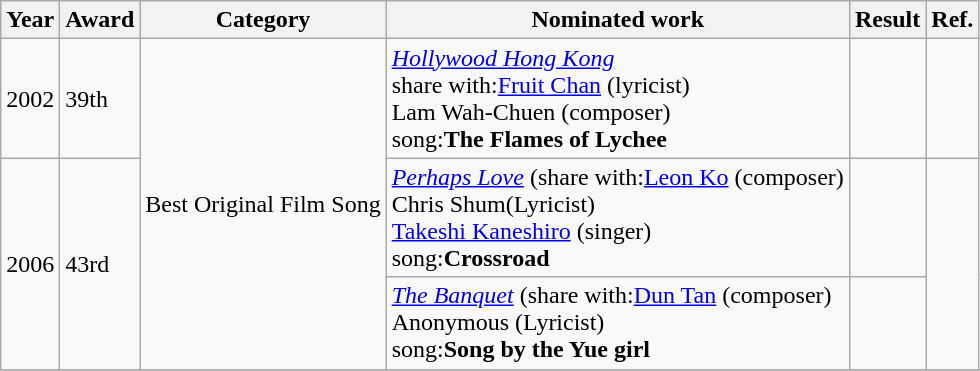<table class="wikitable">
<tr>
<th>Year</th>
<th>Award</th>
<th>Category</th>
<th>Nominated work</th>
<th>Result</th>
<th>Ref.</th>
</tr>
<tr>
<td>2002</td>
<td>39th</td>
<td rowspan=3>Best Original Film Song</td>
<td><em><a href='#'>Hollywood Hong Kong</a></em> <br>share with:<a href='#'>Fruit Chan</a> (lyricist)<br> Lam Wah-Chuen (composer)<br>song:<strong>The Flames of Lychee</strong></td>
<td></td>
<td></td>
</tr>
<tr>
<td rowspan=2>2006</td>
<td rowspan=2>43rd</td>
<td><em><a href='#'>Perhaps Love</a></em> (share with:<a href='#'>Leon Ko</a> (composer)<br>Chris Shum(Lyricist)<br> <a href='#'>Takeshi Kaneshiro</a> (singer)<br>song:<strong>Crossroad</strong></td>
<td></td>
<td rowspan=2></td>
</tr>
<tr>
<td><em><a href='#'>The Banquet</a></em> (share with:<a href='#'>Dun Tan</a> (composer)<br>Anonymous (Lyricist)<br>song:<strong>Song by the Yue girl</strong></td>
<td></td>
</tr>
<tr>
</tr>
</table>
